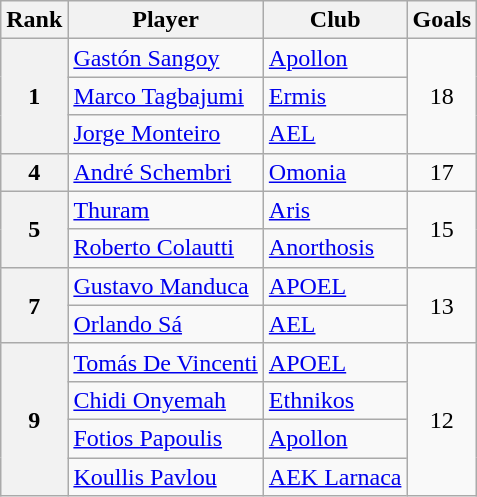<table class="wikitable" style="text-align:center">
<tr>
<th>Rank</th>
<th>Player</th>
<th>Club</th>
<th>Goals</th>
</tr>
<tr>
<th rowspan="3">1</th>
<td align="left"> <a href='#'>Gastón Sangoy</a></td>
<td align="left"><a href='#'>Apollon</a></td>
<td rowspan="3">18</td>
</tr>
<tr>
<td align="left"> <a href='#'>Marco Tagbajumi</a></td>
<td align="left"><a href='#'>Ermis</a></td>
</tr>
<tr>
<td align="left"> <a href='#'>Jorge Monteiro</a></td>
<td align="left"><a href='#'>AEL</a></td>
</tr>
<tr>
<th>4</th>
<td align="left"> <a href='#'>André Schembri</a></td>
<td align="left"><a href='#'>Omonia</a></td>
<td>17</td>
</tr>
<tr>
<th rowspan="2">5</th>
<td align="left"> <a href='#'>Thuram</a></td>
<td align="left"><a href='#'>Aris</a></td>
<td rowspan="2">15</td>
</tr>
<tr>
<td align="left"> <a href='#'>Roberto Colautti</a></td>
<td align="left"><a href='#'>Anorthosis</a></td>
</tr>
<tr>
<th rowspan="2">7</th>
<td align="left"> <a href='#'>Gustavo Manduca</a></td>
<td align="left"><a href='#'>APOEL</a></td>
<td rowspan="2">13</td>
</tr>
<tr>
<td align="left"> <a href='#'>Orlando Sá</a></td>
<td align="left"><a href='#'>AEL</a></td>
</tr>
<tr>
<th rowspan="4">9</th>
<td align="left"> <a href='#'>Tomás De Vincenti</a></td>
<td align="left"><a href='#'>APOEL</a></td>
<td rowspan="4">12</td>
</tr>
<tr>
<td align="left"> <a href='#'>Chidi Onyemah</a></td>
<td align="left"><a href='#'>Ethnikos</a></td>
</tr>
<tr>
<td align="left"> <a href='#'>Fotios Papoulis</a></td>
<td align="left"><a href='#'>Apollon</a></td>
</tr>
<tr>
<td align="left"> <a href='#'>Koullis Pavlou</a></td>
<td align="left"><a href='#'>AEK Larnaca</a></td>
</tr>
</table>
